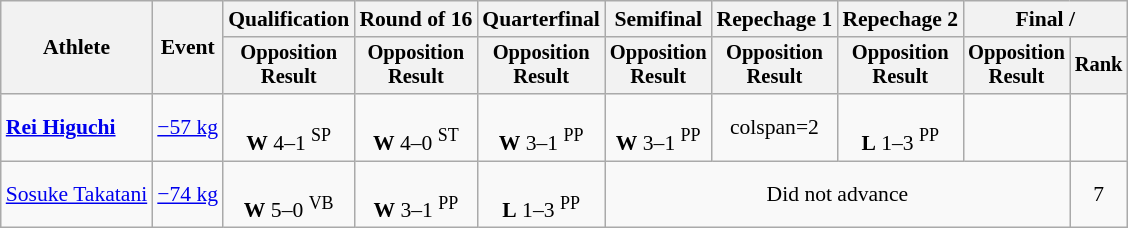<table class="wikitable" style="font-size:90%">
<tr>
<th rowspan=2>Athlete</th>
<th rowspan=2>Event</th>
<th>Qualification</th>
<th>Round of 16</th>
<th>Quarterfinal</th>
<th>Semifinal</th>
<th>Repechage 1</th>
<th>Repechage 2</th>
<th colspan=2>Final / </th>
</tr>
<tr style="font-size: 95%">
<th>Opposition<br>Result</th>
<th>Opposition<br>Result</th>
<th>Opposition<br>Result</th>
<th>Opposition<br>Result</th>
<th>Opposition<br>Result</th>
<th>Opposition<br>Result</th>
<th>Opposition<br>Result</th>
<th>Rank</th>
</tr>
<tr align=center>
<td align=left><strong><a href='#'>Rei Higuchi</a></strong></td>
<td align=left><a href='#'>−57 kg</a></td>
<td><br><strong>W</strong> 4–1 <sup>SP</sup></td>
<td><br><strong>W</strong> 4–0 <sup>ST</sup></td>
<td><br><strong>W</strong> 3–1 <sup>PP</sup></td>
<td><br><strong>W</strong> 3–1 <sup>PP</sup></td>
<td>colspan=2 </td>
<td><br><strong>L</strong> 1–3 <sup>PP</sup></td>
<td></td>
</tr>
<tr align=center>
<td align=left><a href='#'>Sosuke Takatani</a></td>
<td align=left><a href='#'>−74 kg</a></td>
<td><br><strong>W</strong> 5–0 <sup>VB</sup></td>
<td><br><strong>W</strong> 3–1 <sup>PP</sup></td>
<td><br><strong>L</strong> 1–3 <sup>PP</sup></td>
<td colspan=4>Did not advance</td>
<td>7</td>
</tr>
</table>
